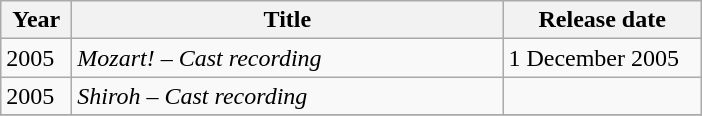<table class="wikitable">
<tr>
<th width="40">Year</th>
<th width="280">Title</th>
<th width="125">Release date</th>
</tr>
<tr>
<td>2005</td>
<td><em>Mozart! – Cast recording</em></td>
<td>1 December 2005</td>
</tr>
<tr>
<td>2005</td>
<td><em>Shiroh – Cast recording</em></td>
<td></td>
</tr>
<tr>
</tr>
</table>
